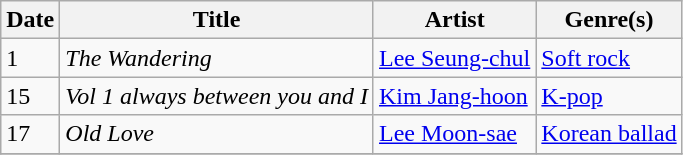<table class="wikitable" style="text-align: left;">
<tr>
<th>Date</th>
<th>Title</th>
<th>Artist</th>
<th>Genre(s)</th>
</tr>
<tr>
<td>1</td>
<td><em>The Wandering</em></td>
<td><a href='#'>Lee Seung-chul</a></td>
<td><a href='#'>Soft rock</a></td>
</tr>
<tr>
<td>15</td>
<td><em>Vol 1 always between you and I</em></td>
<td><a href='#'>Kim Jang-hoon</a></td>
<td><a href='#'>K-pop</a></td>
</tr>
<tr>
<td>17</td>
<td><em>Old Love</em></td>
<td><a href='#'>Lee Moon-sae</a></td>
<td><a href='#'>Korean ballad</a></td>
</tr>
<tr>
</tr>
</table>
